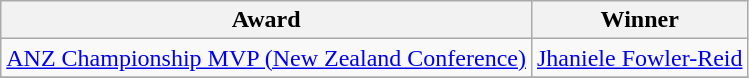<table class="wikitable collapsible">
<tr>
<th>Award</th>
<th>Winner</th>
</tr>
<tr>
<td><a href='#'>ANZ Championship MVP (New Zealand Conference)</a></td>
<td><a href='#'>Jhaniele Fowler-Reid</a></td>
</tr>
<tr>
</tr>
</table>
